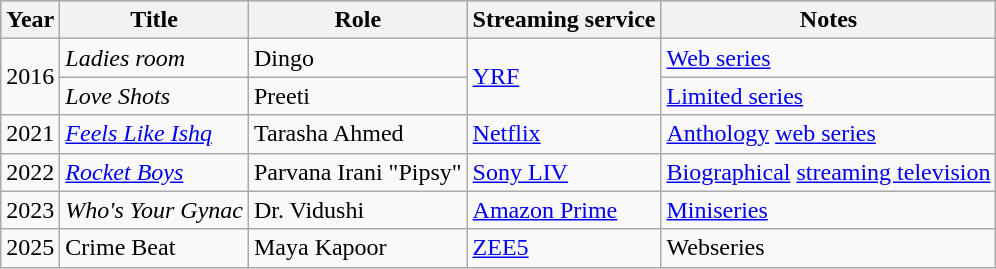<table class="wikitable sortable plainrowheaders">
<tr style="background:#ccc; text-align:center;">
<th scope="col">Year</th>
<th scope="col">Title</th>
<th scope="col">Role</th>
<th>Streaming service</th>
<th>Notes</th>
</tr>
<tr>
<td rowspan="2">2016</td>
<td><em>Ladies room</em></td>
<td>Dingo</td>
<td rowspan="2"><a href='#'>YRF</a></td>
<td><a href='#'>Web series</a></td>
</tr>
<tr>
<td><em>Love Shots</em></td>
<td>Preeti</td>
<td><a href='#'>Limited series</a></td>
</tr>
<tr>
<td>2021</td>
<td><em><a href='#'>Feels Like Ishq</a></em></td>
<td>Tarasha Ahmed</td>
<td><a href='#'>Netflix</a></td>
<td><a href='#'>Anthology</a> <a href='#'>web series</a></td>
</tr>
<tr>
<td>2022</td>
<td><em><a href='#'>Rocket Boys</a></em></td>
<td>Parvana Irani "Pipsy"</td>
<td><a href='#'>Sony LIV</a></td>
<td><a href='#'>Biographical</a> <a href='#'>streaming television</a></td>
</tr>
<tr>
<td>2023</td>
<td><em>Who's Your Gynac</em></td>
<td>Dr. Vidushi</td>
<td><a href='#'>Amazon Prime</a></td>
<td><a href='#'>Miniseries</a></td>
</tr>
<tr>
<td>2025</td>
<td>Crime Beat</td>
<td>Maya Kapoor</td>
<td><a href='#'>ZEE5</a></td>
<td>Webseries</td>
</tr>
</table>
